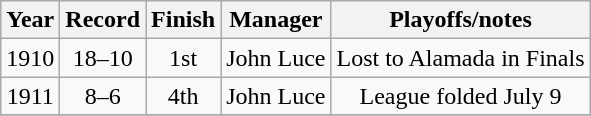<table class="wikitable">
<tr style="background: #F2F2F2;">
<th>Year</th>
<th>Record</th>
<th>Finish</th>
<th>Manager</th>
<th>Playoffs/notes</th>
</tr>
<tr align=center>
<td>1910</td>
<td>18–10</td>
<td>1st</td>
<td>John Luce</td>
<td>Lost to Alamada in Finals</td>
</tr>
<tr align=center>
<td>1911</td>
<td>8–6</td>
<td>4th</td>
<td>John Luce</td>
<td>League folded July 9</td>
</tr>
<tr align=center>
</tr>
</table>
